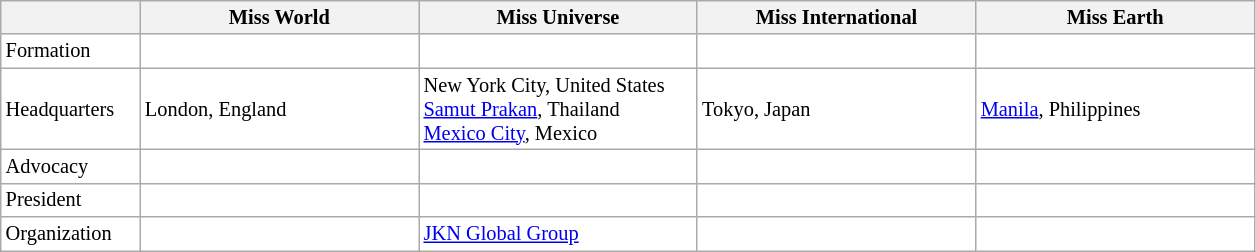<table class="wikitable" style="margin: 0 1em 0 0; background: white; font-size: 85%;">
<tr>
<th width=10%></th>
<th width=20%>Miss World</th>
<th width=20%>Miss Universe</th>
<th width=20%>Miss International</th>
<th width=20%>Miss Earth</th>
</tr>
<tr>
<td>Formation</td>
<td></td>
<td></td>
<td></td>
<td></td>
</tr>
<tr>
<td>Headquarters</td>
<td>London, England</td>
<td>New York City, United States<br><a href='#'>Samut Prakan</a>, Thailand<br><a href='#'>Mexico City</a>, Mexico</td>
<td>Tokyo, Japan</td>
<td><a href='#'>Manila</a>, Philippines</td>
</tr>
<tr>
<td>Advocacy</td>
<td></td>
<td></td>
<td></td>
<td></td>
</tr>
<tr>
<td>President</td>
<td></td>
<td></td>
<td></td>
<td></td>
</tr>
<tr>
<td>Organization</td>
<td></td>
<td><a href='#'>JKN Global Group</a></td>
<td></td>
<td></td>
</tr>
</table>
